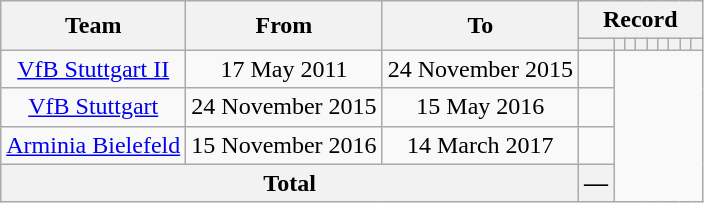<table class="wikitable" style="text-align: center">
<tr>
<th rowspan="2">Team</th>
<th rowspan="2">From</th>
<th rowspan="2">To</th>
<th colspan="9">Record</th>
</tr>
<tr>
<th></th>
<th></th>
<th></th>
<th></th>
<th></th>
<th></th>
<th></th>
<th></th>
<th></th>
</tr>
<tr>
<td><a href='#'>VfB Stuttgart II</a></td>
<td>17 May 2011</td>
<td>24 November 2015<br></td>
<td></td>
</tr>
<tr>
<td><a href='#'>VfB Stuttgart</a></td>
<td>24 November 2015</td>
<td>15 May 2016<br></td>
<td></td>
</tr>
<tr>
<td><a href='#'>Arminia Bielefeld</a></td>
<td>15 November 2016</td>
<td>14 March 2017<br></td>
<td></td>
</tr>
<tr>
<th colspan="3">Total<br></th>
<th>—</th>
</tr>
</table>
